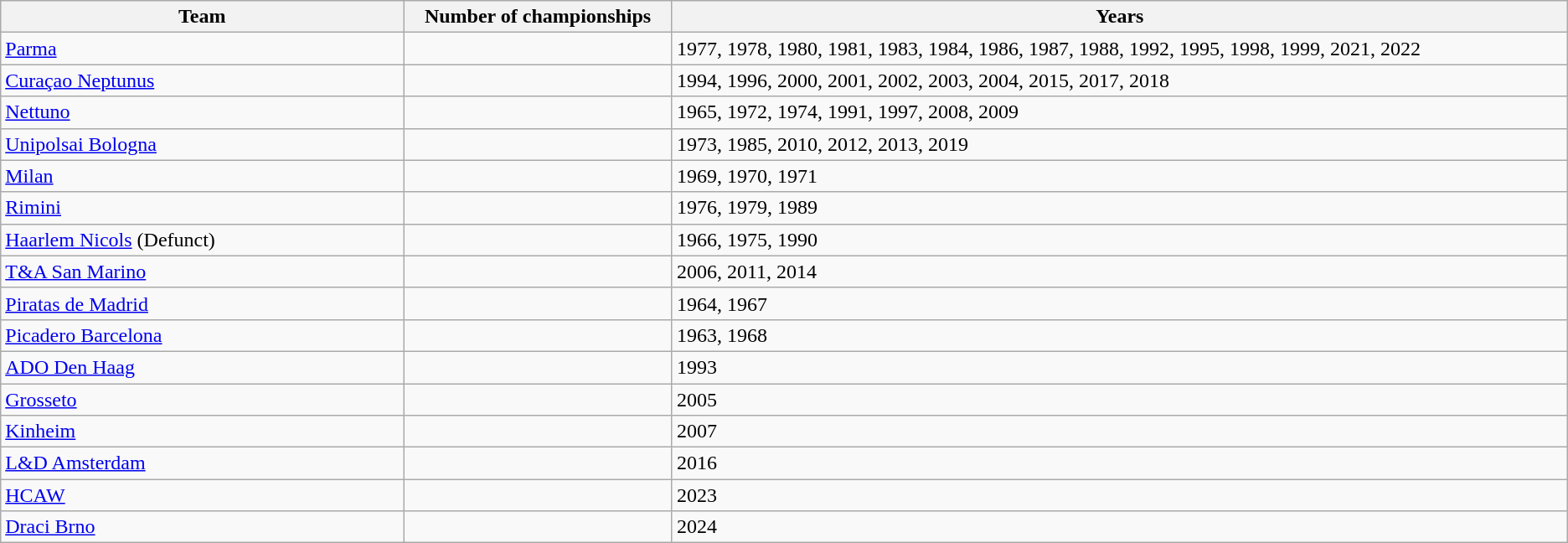<table class="wikitable">
<tr>
<th style="width:18%;">Team</th>
<th style="width:12%;">Number of championships</th>
<th style="width:40%;">Years</th>
</tr>
<tr>
<td> <a href='#'>Parma</a></td>
<td></td>
<td>1977, 1978, 1980, 1981, 1983, 1984, 1986, 1987, 1988, 1992, 1995, 1998, 1999, 2021, 2022</td>
</tr>
<tr>
<td> <a href='#'>Curaçao Neptunus</a></td>
<td></td>
<td>1994, 1996, 2000, 2001, 2002, 2003, 2004, 2015, 2017, 2018</td>
</tr>
<tr>
<td> <a href='#'>Nettuno</a></td>
<td></td>
<td>1965, 1972, 1974, 1991, 1997, 2008, 2009</td>
</tr>
<tr>
<td> <a href='#'>Unipolsai Bologna</a></td>
<td></td>
<td>1973, 1985, 2010, 2012, 2013, 2019</td>
</tr>
<tr>
<td> <a href='#'>Milan</a></td>
<td></td>
<td>1969, 1970, 1971</td>
</tr>
<tr>
<td> <a href='#'>Rimini</a></td>
<td></td>
<td>1976, 1979, 1989</td>
</tr>
<tr>
<td> <a href='#'>Haarlem Nicols</a> (Defunct)</td>
<td></td>
<td>1966, 1975, 1990</td>
</tr>
<tr>
<td> <a href='#'>T&A San Marino</a></td>
<td></td>
<td>2006, 2011, 2014</td>
</tr>
<tr>
<td> <a href='#'>Piratas de Madrid</a></td>
<td></td>
<td>1964, 1967</td>
</tr>
<tr>
<td> <a href='#'>Picadero Barcelona</a></td>
<td></td>
<td>1963, 1968</td>
</tr>
<tr>
<td> <a href='#'>ADO Den Haag</a></td>
<td></td>
<td>1993</td>
</tr>
<tr>
<td> <a href='#'>Grosseto</a></td>
<td></td>
<td>2005</td>
</tr>
<tr>
<td> <a href='#'>Kinheim</a></td>
<td></td>
<td>2007</td>
</tr>
<tr>
<td> <a href='#'>L&D Amsterdam</a></td>
<td></td>
<td>2016</td>
</tr>
<tr>
<td> <a href='#'>HCAW</a></td>
<td></td>
<td>2023</td>
</tr>
<tr>
<td> <a href='#'>Draci Brno</a></td>
<td></td>
<td>2024</td>
</tr>
</table>
